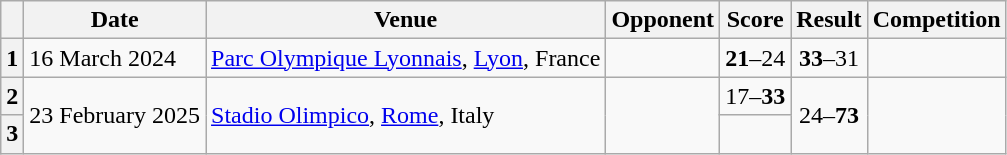<table class="wikitable plainrowheaders">
<tr>
<th scope=col></th>
<th scope=col data-sort-type=date>Date</th>
<th scope=col>Venue</th>
<th scope=col>Opponent</th>
<th scope=col>Score</th>
<th scope=col>Result</th>
<th scope=col>Competition</th>
</tr>
<tr>
<th scope=row>1</th>
<td>16 March 2024</td>
<td><a href='#'>Parc Olympique Lyonnais</a>, <a href='#'>Lyon</a>, France</td>
<td></td>
<td align=center><strong>21</strong>–24</td>
<td align=center><strong>33</strong>–31</td>
<td></td>
</tr>
<tr>
<th scope=row>2</th>
<td rowspan=2>23 February 2025</td>
<td rowspan=2><a href='#'>Stadio Olimpico</a>, <a href='#'>Rome</a>, Italy</td>
<td rowspan=2></td>
<td align=center>17–<strong>33</strong></td>
<td rowspan=2 style="text-align:center;">24–<strong>73</strong></td>
<td rowspan=2></td>
</tr>
<tr>
<th scope=row>3</th>
<td align=center></td>
</tr>
</table>
